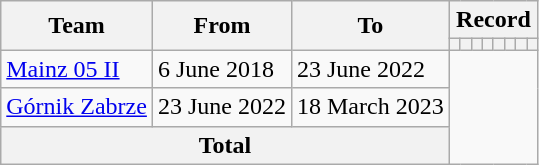<table class="wikitable" style="text-align: center;">
<tr>
<th rowspan="2">Team</th>
<th rowspan="2">From</th>
<th rowspan="2">To</th>
<th colspan="8">Record</th>
</tr>
<tr>
<th></th>
<th></th>
<th></th>
<th></th>
<th></th>
<th></th>
<th></th>
<th></th>
</tr>
<tr>
<td align=left><a href='#'>Mainz 05 II</a></td>
<td align=left>6 June 2018</td>
<td align=left>23 June 2022<br></td>
</tr>
<tr>
<td align=left><a href='#'>Górnik Zabrze</a></td>
<td align=left>23 June 2022</td>
<td align=left>18 March 2023<br></td>
</tr>
<tr>
<th colspan="3">Total<br></th>
</tr>
</table>
